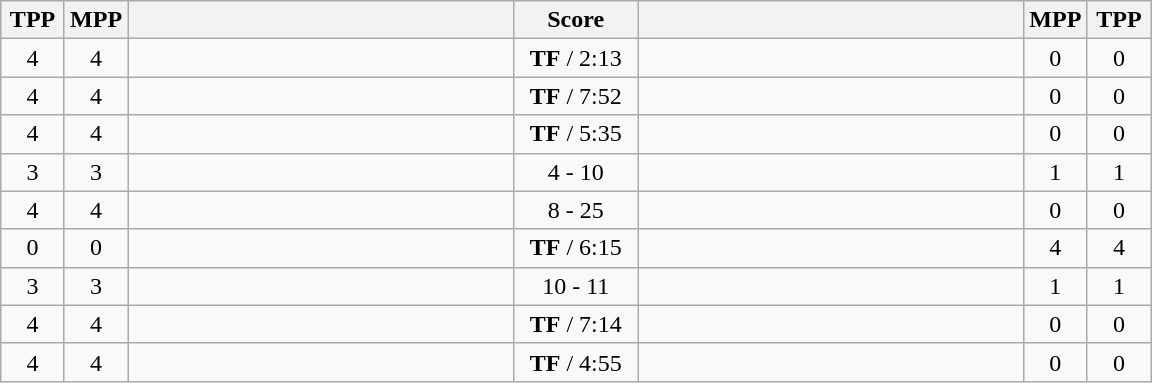<table class="wikitable" style="text-align: center;" |>
<tr>
<th width="35">TPP</th>
<th width="35">MPP</th>
<th width="250"></th>
<th width="75">Score</th>
<th width="250"></th>
<th width="35">MPP</th>
<th width="35">TPP</th>
</tr>
<tr>
<td>4</td>
<td>4</td>
<td style="text-align:left;"></td>
<td><strong>TF</strong> / 2:13</td>
<td style="text-align:left;"><strong></strong></td>
<td>0</td>
<td>0</td>
</tr>
<tr>
<td>4</td>
<td>4</td>
<td style="text-align:left;"></td>
<td><strong>TF</strong> / 7:52</td>
<td style="text-align:left;"><strong></strong></td>
<td>0</td>
<td>0</td>
</tr>
<tr>
<td>4</td>
<td>4</td>
<td style="text-align:left;"></td>
<td><strong>TF</strong> / 5:35</td>
<td style="text-align:left;"><strong></strong></td>
<td>0</td>
<td>0</td>
</tr>
<tr>
<td>3</td>
<td>3</td>
<td style="text-align:left;"></td>
<td>4 - 10</td>
<td style="text-align:left;"><strong></strong></td>
<td>1</td>
<td>1</td>
</tr>
<tr>
<td>4</td>
<td>4</td>
<td style="text-align:left;"></td>
<td>8 - 25</td>
<td style="text-align:left;"><strong></strong></td>
<td>0</td>
<td>0</td>
</tr>
<tr>
<td>0</td>
<td>0</td>
<td style="text-align:left;"><strong></strong></td>
<td><strong>TF</strong> / 6:15</td>
<td style="text-align:left;"></td>
<td>4</td>
<td>4</td>
</tr>
<tr>
<td>3</td>
<td>3</td>
<td style="text-align:left;"></td>
<td>10 - 11</td>
<td style="text-align:left;"><strong></strong></td>
<td>1</td>
<td>1</td>
</tr>
<tr>
<td>4</td>
<td>4</td>
<td style="text-align:left;"></td>
<td><strong>TF</strong> / 7:14</td>
<td style="text-align:left;"><strong></strong></td>
<td>0</td>
<td>0</td>
</tr>
<tr>
<td>4</td>
<td>4</td>
<td style="text-align:left;"></td>
<td><strong>TF</strong> / 4:55</td>
<td style="text-align:left;"><strong></strong></td>
<td>0</td>
<td>0</td>
</tr>
</table>
